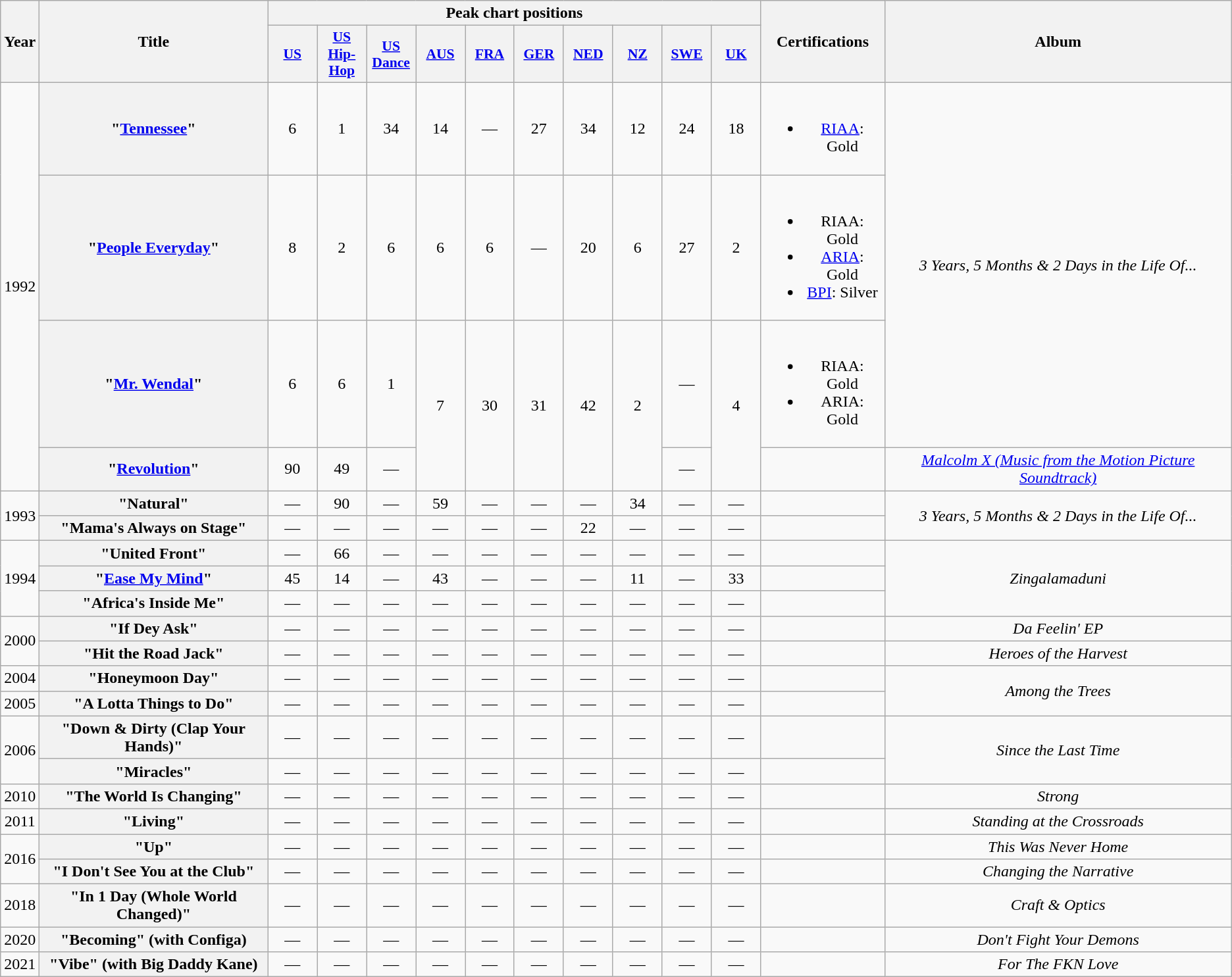<table class="wikitable plainrowheaders" style="text-align:center;">
<tr>
<th scope="col" rowspan="2" style="width:1em;">Year</th>
<th scope="col" rowspan="2" style="width:14em;">Title</th>
<th scope="col" colspan="10">Peak chart positions</th>
<th scope="col" rowspan="2">Certifications</th>
<th scope="col" rowspan="2">Album</th>
</tr>
<tr>
<th scope="col" style="width:3em;font-size:90%;"><a href='#'>US</a><br></th>
<th scope="col" style="width:3em;font-size:90%;"><a href='#'>US Hip-Hop</a><br></th>
<th scope="col" style="width:3em;font-size:90%;"><a href='#'>US Dance</a><br></th>
<th scope="col" style="width:3em;font-size:90%;"><a href='#'>AUS</a><br></th>
<th scope="col" style="width:3em;font-size:90%;"><a href='#'>FRA</a><br></th>
<th scope="col" style="width:3em;font-size:90%;"><a href='#'>GER</a><br></th>
<th scope="col" style="width:3em;font-size:90%;"><a href='#'>NED</a><br></th>
<th scope="col" style="width:3em;font-size:90%;"><a href='#'>NZ</a><br></th>
<th scope="col" style="width:3em;font-size:90%;"><a href='#'>SWE</a><br></th>
<th scope="col" style="width:3em;font-size:90%;"><a href='#'>UK</a><br></th>
</tr>
<tr>
<td rowspan="4">1992</td>
<th scope="row">"<a href='#'>Tennessee</a>"</th>
<td>6</td>
<td>1</td>
<td>34</td>
<td>14</td>
<td>—</td>
<td>27</td>
<td>34</td>
<td>12</td>
<td>24</td>
<td>18</td>
<td><br><ul><li><a href='#'>RIAA</a>: Gold</li></ul></td>
<td rowspan="3" style="text-align:center; "><em>3 Years, 5 Months & 2 Days in the Life Of...</em></td>
</tr>
<tr>
<th scope="row">"<a href='#'>People Everyday</a>"</th>
<td>8</td>
<td>2</td>
<td>6</td>
<td>6</td>
<td>6</td>
<td>—</td>
<td>20</td>
<td>6</td>
<td>27</td>
<td>2</td>
<td><br><ul><li>RIAA: Gold</li><li><a href='#'>ARIA</a>: Gold</li><li><a href='#'>BPI</a>: Silver</li></ul></td>
</tr>
<tr>
<th scope="row">"<a href='#'>Mr. Wendal</a>"</th>
<td>6</td>
<td>6</td>
<td>1</td>
<td rowspan="2">7</td>
<td rowspan="2">30</td>
<td rowspan="2">31</td>
<td rowspan="2">42</td>
<td rowspan="2">2</td>
<td>—</td>
<td rowspan="2">4</td>
<td><br><ul><li>RIAA: Gold</li><li>ARIA: Gold</li></ul></td>
</tr>
<tr>
<th scope="row">"<a href='#'>Revolution</a>"</th>
<td>90</td>
<td>49</td>
<td>—</td>
<td>—</td>
<td></td>
<td style="text-align:center; "><em><a href='#'>Malcolm X (Music from the Motion Picture Soundtrack)</a></em></td>
</tr>
<tr>
<td rowspan="2">1993</td>
<th scope="row">"Natural"</th>
<td>—</td>
<td>90</td>
<td>—</td>
<td>59</td>
<td>—</td>
<td>—</td>
<td>—</td>
<td>34</td>
<td>—</td>
<td>—</td>
<td></td>
<td rowspan="2" style="text-align:center; "><em>3 Years, 5 Months & 2 Days in the Life Of...</em></td>
</tr>
<tr>
<th scope="row">"Mama's Always on Stage"</th>
<td>—</td>
<td>—</td>
<td>—</td>
<td>—</td>
<td>—</td>
<td>—</td>
<td>22</td>
<td>—</td>
<td>—</td>
<td>—</td>
<td></td>
</tr>
<tr>
<td rowspan="3">1994</td>
<th scope="row">"United Front"</th>
<td>—</td>
<td>66</td>
<td>—</td>
<td>—</td>
<td>—</td>
<td>—</td>
<td>—</td>
<td>—</td>
<td>—</td>
<td>—</td>
<td></td>
<td rowspan="3" style="text-align:center; "><em>Zingalamaduni</em></td>
</tr>
<tr>
<th scope="row">"<a href='#'>Ease My Mind</a>"</th>
<td>45</td>
<td>14</td>
<td>—</td>
<td>43</td>
<td>—</td>
<td>—</td>
<td>—</td>
<td>11</td>
<td>—</td>
<td>33</td>
<td></td>
</tr>
<tr>
<th scope="row">"Africa's Inside Me"</th>
<td>—</td>
<td>—</td>
<td>—</td>
<td>—</td>
<td>—</td>
<td>—</td>
<td>—</td>
<td>—</td>
<td>—</td>
<td>—</td>
<td></td>
</tr>
<tr>
<td rowspan="2">2000</td>
<th scope="row">"If Dey Ask"</th>
<td>—</td>
<td>—</td>
<td>—</td>
<td>—</td>
<td>—</td>
<td>—</td>
<td>—</td>
<td>—</td>
<td>—</td>
<td>—</td>
<td></td>
<td style="text-align:center; "><em>Da Feelin' EP</em></td>
</tr>
<tr>
<th scope="row">"Hit the Road Jack"</th>
<td>—</td>
<td>—</td>
<td>—</td>
<td>—</td>
<td>—</td>
<td>—</td>
<td>—</td>
<td>—</td>
<td>—</td>
<td>—</td>
<td></td>
<td style="text-align:center; "><em>Heroes of the Harvest</em></td>
</tr>
<tr>
<td>2004</td>
<th scope="row">"Honeymoon Day"</th>
<td>—</td>
<td>—</td>
<td>—</td>
<td>—</td>
<td>—</td>
<td>—</td>
<td>—</td>
<td>—</td>
<td>—</td>
<td>—</td>
<td></td>
<td rowspan="2" style="text-align:center; "><em>Among the Trees</em></td>
</tr>
<tr>
<td>2005</td>
<th scope="row">"A Lotta Things to Do"</th>
<td>—</td>
<td>—</td>
<td>—</td>
<td>—</td>
<td>—</td>
<td>—</td>
<td>—</td>
<td>—</td>
<td>—</td>
<td>—</td>
<td></td>
</tr>
<tr>
<td rowspan="2">2006</td>
<th scope="row">"Down & Dirty (Clap Your Hands)"</th>
<td>—</td>
<td>—</td>
<td>—</td>
<td>—</td>
<td>—</td>
<td>—</td>
<td>—</td>
<td>—</td>
<td>—</td>
<td>—</td>
<td></td>
<td rowspan="2" style="text-align:center; "><em>Since the Last Time</em></td>
</tr>
<tr>
<th scope="row">"Miracles"</th>
<td>—</td>
<td>—</td>
<td>—</td>
<td>—</td>
<td>—</td>
<td>—</td>
<td>—</td>
<td>—</td>
<td>—</td>
<td>—</td>
<td></td>
</tr>
<tr>
<td>2010</td>
<th scope="row">"The World Is Changing"</th>
<td>—</td>
<td>—</td>
<td>—</td>
<td>—</td>
<td>—</td>
<td>—</td>
<td>—</td>
<td>—</td>
<td>—</td>
<td>—</td>
<td></td>
<td style="text-align:center; "><em>Strong</em></td>
</tr>
<tr>
<td>2011</td>
<th scope="row">"Living"</th>
<td>—</td>
<td>—</td>
<td>—</td>
<td>—</td>
<td>—</td>
<td>—</td>
<td>—</td>
<td>—</td>
<td>—</td>
<td>—</td>
<td></td>
<td style="text-align:center; "><em>Standing at the Crossroads</em></td>
</tr>
<tr>
<td rowspan="2">2016</td>
<th scope="row">"Up"</th>
<td>—</td>
<td>—</td>
<td>—</td>
<td>—</td>
<td>—</td>
<td>—</td>
<td>—</td>
<td>—</td>
<td>—</td>
<td>—</td>
<td></td>
<td style="text-align:center; "><em>This Was Never Home</em></td>
</tr>
<tr>
<th scope="row">"I Don't See You at the Club"</th>
<td>—</td>
<td>—</td>
<td>—</td>
<td>—</td>
<td>—</td>
<td>—</td>
<td>—</td>
<td>—</td>
<td>—</td>
<td>—</td>
<td></td>
<td style="text-align:center; "><em>Changing the Narrative</em></td>
</tr>
<tr>
<td>2018</td>
<th scope="row">"In 1 Day (Whole World Changed)"</th>
<td>—</td>
<td>—</td>
<td>—</td>
<td>—</td>
<td>—</td>
<td>—</td>
<td>—</td>
<td>—</td>
<td>—</td>
<td>—</td>
<td></td>
<td style="text-align:center; "><em>Craft & Optics</em></td>
</tr>
<tr>
<td>2020</td>
<th scope="row">"Becoming" (with Configa)</th>
<td>—</td>
<td>—</td>
<td>—</td>
<td>—</td>
<td>—</td>
<td>—</td>
<td>—</td>
<td>—</td>
<td>—</td>
<td>—</td>
<td></td>
<td style="text-align:center; "><em>Don't Fight Your Demons</em></td>
</tr>
<tr>
<td>2021</td>
<th scope="row">"Vibe" (with Big Daddy Kane)</th>
<td>—</td>
<td>—</td>
<td>—</td>
<td>—</td>
<td>—</td>
<td>—</td>
<td>—</td>
<td>—</td>
<td>—</td>
<td>—</td>
<td></td>
<td style="text-align:center; "><em>For The FKN Love</em></td>
</tr>
</table>
